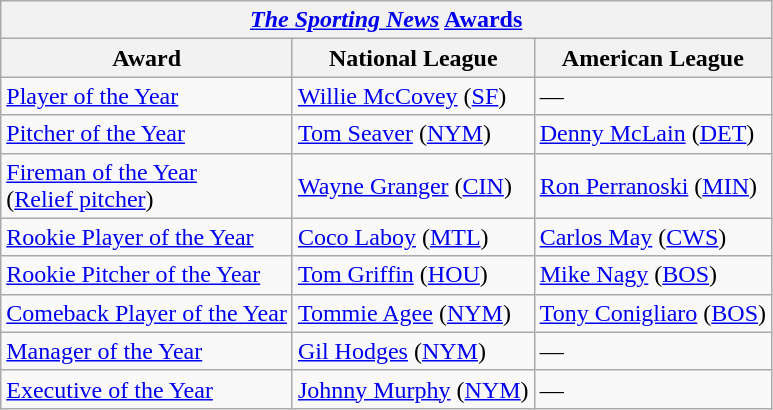<table class="wikitable">
<tr>
<th colspan="3"><em><a href='#'>The Sporting News</a></em> <a href='#'>Awards</a></th>
</tr>
<tr>
<th>Award</th>
<th>National League</th>
<th>American League</th>
</tr>
<tr>
<td><a href='#'>Player of the Year</a></td>
<td><a href='#'>Willie McCovey</a> (<a href='#'>SF</a>)</td>
<td>—</td>
</tr>
<tr>
<td><a href='#'>Pitcher of the Year</a></td>
<td><a href='#'>Tom Seaver</a> (<a href='#'>NYM</a>)</td>
<td><a href='#'>Denny McLain</a> (<a href='#'>DET</a>)</td>
</tr>
<tr>
<td><a href='#'>Fireman of the Year</a><br>(<a href='#'>Relief pitcher</a>)</td>
<td><a href='#'>Wayne Granger</a> (<a href='#'>CIN</a>)</td>
<td><a href='#'>Ron Perranoski</a> (<a href='#'>MIN</a>)</td>
</tr>
<tr>
<td><a href='#'>Rookie Player of the Year</a></td>
<td><a href='#'>Coco Laboy</a> (<a href='#'>MTL</a>)</td>
<td><a href='#'>Carlos May</a> (<a href='#'>CWS</a>)</td>
</tr>
<tr>
<td><a href='#'>Rookie Pitcher of the Year</a></td>
<td><a href='#'>Tom Griffin</a> (<a href='#'>HOU</a>)</td>
<td><a href='#'>Mike Nagy</a> (<a href='#'>BOS</a>)</td>
</tr>
<tr>
<td><a href='#'>Comeback Player of the Year</a></td>
<td><a href='#'>Tommie Agee</a> (<a href='#'>NYM</a>)</td>
<td><a href='#'>Tony Conigliaro</a> (<a href='#'>BOS</a>)</td>
</tr>
<tr>
<td><a href='#'>Manager of the Year</a></td>
<td><a href='#'>Gil Hodges</a> (<a href='#'>NYM</a>)</td>
<td>—</td>
</tr>
<tr>
<td><a href='#'>Executive of the Year</a></td>
<td><a href='#'>Johnny Murphy</a> (<a href='#'>NYM</a>)</td>
<td>—</td>
</tr>
</table>
